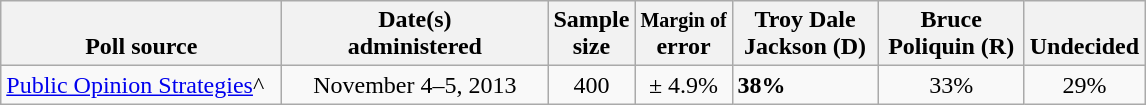<table class="wikitable">
<tr valign= bottom>
<th style="width:180px;">Poll source</th>
<th style="width:170px;">Date(s)<br>administered</th>
<th class=small>Sample<br>size</th>
<th><small>Margin of</small><br>error</th>
<th style="width:90px;">Troy Dale<br>Jackson (D)</th>
<th style="width:90px;">Bruce<br>Poliquin (R)</th>
<th style="width:40px;">Undecided</th>
</tr>
<tr>
<td><a href='#'>Public Opinion Strategies</a>^</td>
<td align=center>November 4–5, 2013</td>
<td align=center>400</td>
<td align=center>± 4.9%</td>
<td><strong>38%</strong></td>
<td align=center>33%</td>
<td align=center>29%</td>
</tr>
</table>
